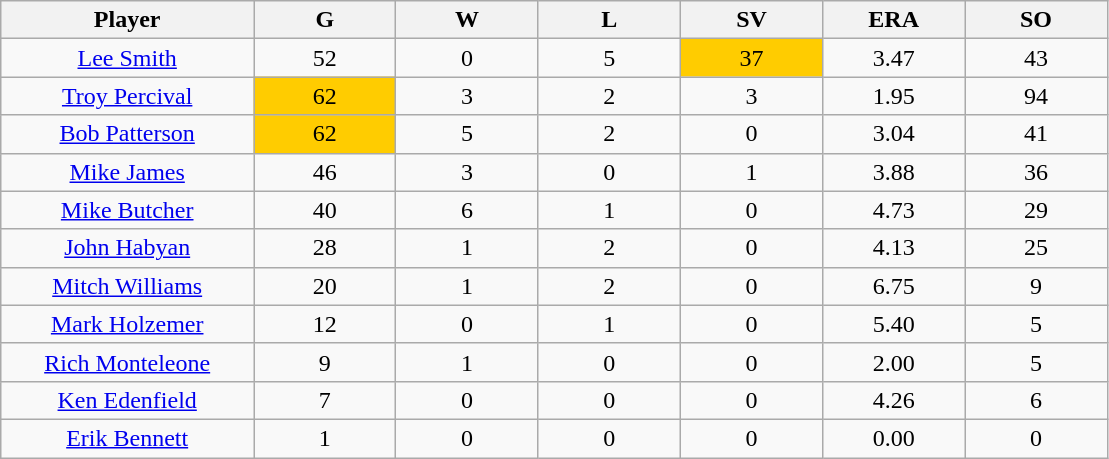<table class="wikitable sortable">
<tr>
<th bgcolor="#DDDDFF" width="16%">Player</th>
<th bgcolor="#DDDDFF" width="9%">G</th>
<th bgcolor="#DDDDFF" width="9%">W</th>
<th bgcolor="#DDDDFF" width="9%">L</th>
<th bgcolor="#DDDDFF" width="9%">SV</th>
<th bgcolor="#DDDDFF" width="9%">ERA</th>
<th bgcolor="#DDDDFF" width="9%">SO</th>
</tr>
<tr align=center>
<td><a href='#'>Lee Smith</a></td>
<td>52</td>
<td>0</td>
<td>5</td>
<td bgcolor="FFCC00">37</td>
<td>3.47</td>
<td>43</td>
</tr>
<tr align=center>
<td><a href='#'>Troy Percival</a></td>
<td bgcolor="FFCC00">62</td>
<td>3</td>
<td>2</td>
<td>3</td>
<td>1.95</td>
<td>94</td>
</tr>
<tr align=center>
<td><a href='#'>Bob Patterson</a></td>
<td bgcolor="FFCC00">62</td>
<td>5</td>
<td>2</td>
<td>0</td>
<td>3.04</td>
<td>41</td>
</tr>
<tr align=center>
<td><a href='#'>Mike James</a></td>
<td>46</td>
<td>3</td>
<td>0</td>
<td>1</td>
<td>3.88</td>
<td>36</td>
</tr>
<tr align=center>
<td><a href='#'>Mike Butcher</a></td>
<td>40</td>
<td>6</td>
<td>1</td>
<td>0</td>
<td>4.73</td>
<td>29</td>
</tr>
<tr align=center>
<td><a href='#'>John Habyan</a></td>
<td>28</td>
<td>1</td>
<td>2</td>
<td>0</td>
<td>4.13</td>
<td>25</td>
</tr>
<tr align=center>
<td><a href='#'>Mitch Williams</a></td>
<td>20</td>
<td>1</td>
<td>2</td>
<td>0</td>
<td>6.75</td>
<td>9</td>
</tr>
<tr align=center>
<td><a href='#'>Mark Holzemer</a></td>
<td>12</td>
<td>0</td>
<td>1</td>
<td>0</td>
<td>5.40</td>
<td>5</td>
</tr>
<tr align=center>
<td><a href='#'>Rich Monteleone</a></td>
<td>9</td>
<td>1</td>
<td>0</td>
<td>0</td>
<td>2.00</td>
<td>5</td>
</tr>
<tr align=center>
<td><a href='#'>Ken Edenfield</a></td>
<td>7</td>
<td>0</td>
<td>0</td>
<td>0</td>
<td>4.26</td>
<td>6</td>
</tr>
<tr align=center>
<td><a href='#'>Erik Bennett</a></td>
<td>1</td>
<td>0</td>
<td>0</td>
<td>0</td>
<td>0.00</td>
<td>0</td>
</tr>
</table>
